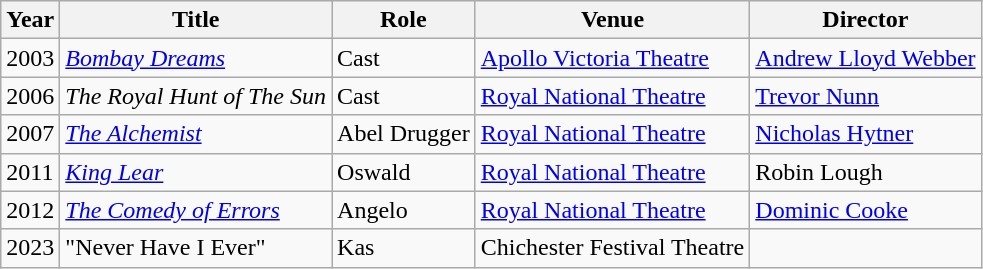<table class="wikitable sortable">
<tr>
<th>Year</th>
<th>Title</th>
<th>Role</th>
<th>Venue</th>
<th>Director</th>
</tr>
<tr>
<td>2003</td>
<td><em><a href='#'>Bombay Dreams</a></em></td>
<td>Cast</td>
<td><a href='#'>Apollo Victoria Theatre</a></td>
<td><a href='#'>Andrew Lloyd Webber</a></td>
</tr>
<tr>
<td>2006</td>
<td><em>The Royal Hunt of The Sun</em></td>
<td>Cast</td>
<td><a href='#'>Royal National Theatre</a></td>
<td><a href='#'>Trevor Nunn</a></td>
</tr>
<tr>
<td>2007</td>
<td><em><a href='#'>The Alchemist</a></em></td>
<td>Abel Drugger</td>
<td><a href='#'>Royal National Theatre</a></td>
<td><a href='#'>Nicholas Hytner</a></td>
</tr>
<tr>
<td>2011</td>
<td><em><a href='#'>King Lear</a></em></td>
<td>Oswald</td>
<td><a href='#'>Royal National Theatre</a></td>
<td>Robin Lough</td>
</tr>
<tr>
<td>2012</td>
<td><em><a href='#'>The Comedy of Errors</a></em></td>
<td>Angelo</td>
<td><a href='#'>Royal National Theatre</a></td>
<td><a href='#'>Dominic Cooke</a></td>
</tr>
<tr>
<td>2023</td>
<td>"Never Have I Ever"</td>
<td>Kas</td>
<td>Chichester Festival Theatre</td>
<td></td>
</tr>
</table>
